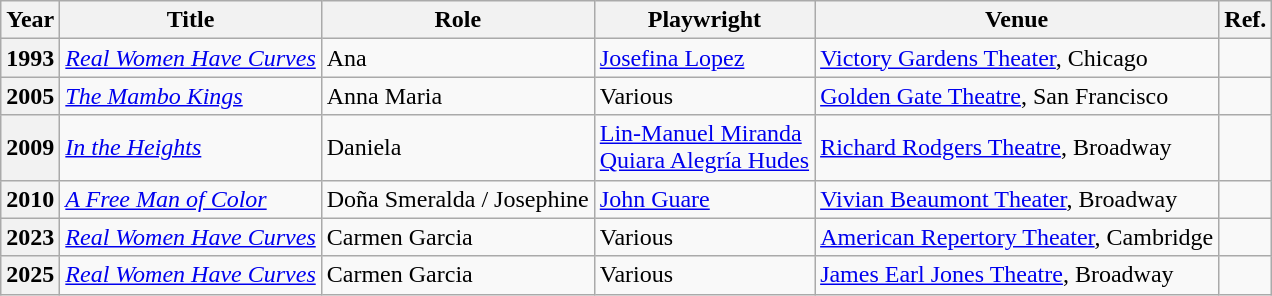<table class="wikitable plainrowheaders">
<tr>
<th scope="col">Year</th>
<th scope="col">Title</th>
<th scope="col">Role</th>
<th scope="col">Playwright</th>
<th scope="col">Venue</th>
<th scope="col">Ref.</th>
</tr>
<tr>
<th scope="row">1993</th>
<td><em><a href='#'>Real Women Have Curves</a></em></td>
<td>Ana</td>
<td><a href='#'>Josefina Lopez</a></td>
<td><a href='#'>Victory Gardens Theater</a>, Chicago</td>
<td></td>
</tr>
<tr>
<th scope="row">2005</th>
<td><em><a href='#'>The Mambo Kings</a></em></td>
<td>Anna Maria</td>
<td>Various</td>
<td><a href='#'>Golden Gate Theatre</a>, San Francisco</td>
<td></td>
</tr>
<tr>
<th scope="row">2009</th>
<td><em><a href='#'>In the Heights</a></em></td>
<td>Daniela</td>
<td><a href='#'>Lin-Manuel Miranda</a><br><a href='#'>Quiara Alegría Hudes</a></td>
<td><a href='#'>Richard Rodgers Theatre</a>, Broadway</td>
<td></td>
</tr>
<tr>
<th scope="row">2010</th>
<td><em><a href='#'>A Free Man of Color</a></em></td>
<td>Doña Smeralda / Josephine</td>
<td><a href='#'>John Guare</a></td>
<td><a href='#'>Vivian Beaumont Theater</a>, Broadway</td>
<td></td>
</tr>
<tr>
<th scope="row">2023</th>
<td><em><a href='#'>Real Women Have Curves</a></em></td>
<td>Carmen Garcia</td>
<td>Various</td>
<td><a href='#'>American Repertory Theater</a>, Cambridge</td>
<td></td>
</tr>
<tr>
<th scope="row">2025</th>
<td><em><a href='#'>Real Women Have Curves</a></em></td>
<td>Carmen Garcia</td>
<td>Various</td>
<td><a href='#'>James Earl Jones Theatre</a>, Broadway</td>
<td></td>
</tr>
</table>
